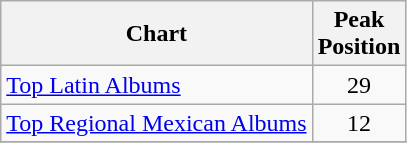<table class="wikitable">
<tr>
<th>Chart</th>
<th>Peak<br>Position</th>
</tr>
<tr>
<td align="left"><a href='#'>Top Latin Albums</a></td>
<td align="center">29</td>
</tr>
<tr>
<td align="left"><a href='#'>Top Regional Mexican Albums</a></td>
<td align="center">12</td>
</tr>
<tr>
</tr>
</table>
